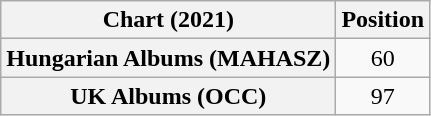<table class="wikitable sortable plainrowheaders" style="text-align:center">
<tr>
<th scope="col">Chart (2021)</th>
<th scope="col">Position</th>
</tr>
<tr>
<th scope="row">Hungarian Albums (MAHASZ)</th>
<td>60</td>
</tr>
<tr>
<th scope="row">UK Albums (OCC)</th>
<td>97</td>
</tr>
</table>
